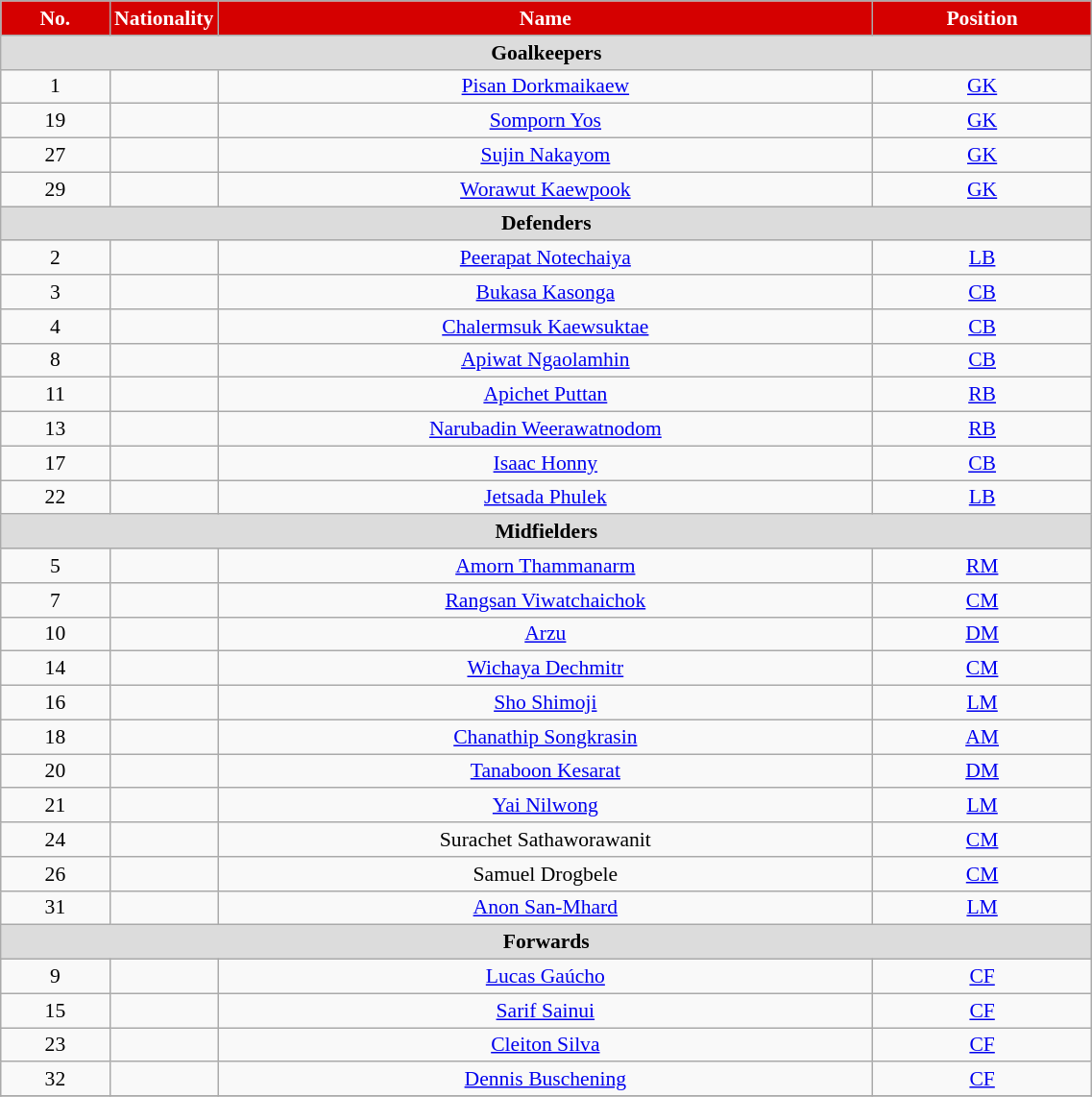<table class="wikitable"  style="text-align:center; font-size:90%; width:60%;">
<tr>
<th style="background:#d50000; color:white;">No.</th>
<th style="background:#d50000; color:white; width:55px;">Nationality</th>
<th style="background:#d50000; color:white;">Name</th>
<th style="background:#d50000; color:white;">Position</th>
</tr>
<tr>
<th colspan="4"  style="background:#DCDCDC;">Goalkeepers</th>
</tr>
<tr>
<td>1</td>
<td></td>
<td><a href='#'>Pisan Dorkmaikaew</a></td>
<td><a href='#'>GK</a></td>
</tr>
<tr>
<td>19</td>
<td></td>
<td><a href='#'>Somporn Yos</a></td>
<td><a href='#'>GK</a></td>
</tr>
<tr>
<td>27</td>
<td></td>
<td><a href='#'>Sujin Nakayom</a></td>
<td><a href='#'>GK</a></td>
</tr>
<tr>
<td>29</td>
<td></td>
<td><a href='#'>Worawut Kaewpook</a></td>
<td><a href='#'>GK</a></td>
</tr>
<tr>
<th colspan="6"  style="background:#DCDCDC;">Defenders</th>
</tr>
<tr>
<td>2</td>
<td></td>
<td><a href='#'>Peerapat Notechaiya</a></td>
<td><a href='#'>LB</a></td>
</tr>
<tr>
<td>3</td>
<td></td>
<td><a href='#'>Bukasa Kasonga</a></td>
<td><a href='#'>CB</a></td>
</tr>
<tr>
<td>4</td>
<td></td>
<td><a href='#'>Chalermsuk Kaewsuktae</a></td>
<td><a href='#'>CB</a></td>
</tr>
<tr>
<td>8</td>
<td></td>
<td><a href='#'>Apiwat Ngaolamhin</a></td>
<td><a href='#'>CB</a></td>
</tr>
<tr>
<td>11</td>
<td></td>
<td><a href='#'>Apichet Puttan</a></td>
<td><a href='#'>RB</a></td>
</tr>
<tr>
<td>13</td>
<td></td>
<td><a href='#'>Narubadin Weerawatnodom</a></td>
<td><a href='#'>RB</a></td>
</tr>
<tr>
<td>17</td>
<td></td>
<td><a href='#'>Isaac Honny</a></td>
<td><a href='#'>CB</a></td>
</tr>
<tr>
<td>22</td>
<td></td>
<td><a href='#'>Jetsada Phulek</a></td>
<td><a href='#'>LB</a></td>
</tr>
<tr>
<th colspan="4"  style="background:#DCDCDC;">Midfielders</th>
</tr>
<tr>
<td>5</td>
<td></td>
<td><a href='#'>Amorn Thammanarm</a></td>
<td><a href='#'>RM</a></td>
</tr>
<tr>
<td>7</td>
<td></td>
<td><a href='#'>Rangsan Viwatchaichok</a></td>
<td><a href='#'>CM</a></td>
</tr>
<tr>
<td>10</td>
<td></td>
<td><a href='#'>Arzu</a></td>
<td><a href='#'>DM</a></td>
</tr>
<tr>
<td>14</td>
<td></td>
<td><a href='#'>Wichaya Dechmitr</a></td>
<td><a href='#'>CM</a></td>
</tr>
<tr>
<td>16</td>
<td></td>
<td><a href='#'>Sho Shimoji</a></td>
<td><a href='#'>LM</a></td>
</tr>
<tr>
<td>18</td>
<td></td>
<td><a href='#'>Chanathip Songkrasin</a></td>
<td><a href='#'>AM</a></td>
</tr>
<tr>
<td>20</td>
<td></td>
<td><a href='#'>Tanaboon Kesarat</a></td>
<td><a href='#'>DM</a></td>
</tr>
<tr>
<td>21</td>
<td></td>
<td><a href='#'>Yai Nilwong</a></td>
<td><a href='#'>LM</a></td>
</tr>
<tr>
<td>24</td>
<td></td>
<td>Surachet Sathaworawanit</td>
<td><a href='#'>CM</a></td>
</tr>
<tr>
<td>26</td>
<td></td>
<td>Samuel Drogbele</td>
<td><a href='#'>CM</a></td>
</tr>
<tr>
<td>31</td>
<td></td>
<td><a href='#'>Anon San-Mhard</a></td>
<td><a href='#'>LM</a></td>
</tr>
<tr>
<th colspan="4"  style="background:#DCDCDC;">Forwards</th>
</tr>
<tr>
<td>9</td>
<td></td>
<td><a href='#'>Lucas Gaúcho</a></td>
<td><a href='#'>CF</a></td>
</tr>
<tr>
<td>15</td>
<td></td>
<td><a href='#'>Sarif Sainui</a></td>
<td><a href='#'>CF</a></td>
</tr>
<tr>
<td>23</td>
<td></td>
<td><a href='#'>Cleiton Silva</a></td>
<td><a href='#'>CF</a></td>
</tr>
<tr>
<td>32</td>
<td></td>
<td><a href='#'>Dennis Buschening</a></td>
<td><a href='#'>CF</a></td>
</tr>
<tr>
</tr>
</table>
